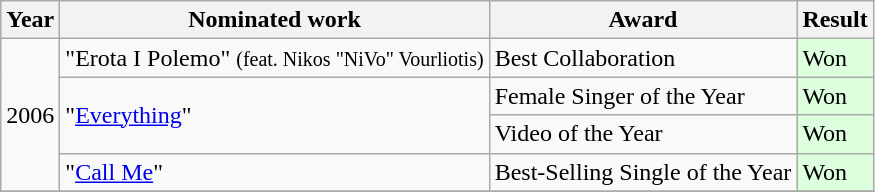<table class="wikitable">
<tr>
<th>Year</th>
<th>Nominated work</th>
<th>Award</th>
<th>Result</th>
</tr>
<tr>
<td rowspan="4">2006</td>
<td>"Erota I Polemo" <small>(feat. Nikos "NiVo" Vourliotis)</small></td>
<td>Best Collaboration</td>
<td style="background: #ddffdd">Won</td>
</tr>
<tr>
<td rowspan="2">"<a href='#'>Everything</a>"</td>
<td>Female Singer of the Year</td>
<td style="background: #ddffdd">Won</td>
</tr>
<tr>
<td>Video of the Year</td>
<td style="background: #ddffdd">Won</td>
</tr>
<tr>
<td>"<a href='#'>Call Me</a>"</td>
<td>Best-Selling Single of the Year</td>
<td style="background: #ddffdd">Won</td>
</tr>
<tr>
</tr>
</table>
